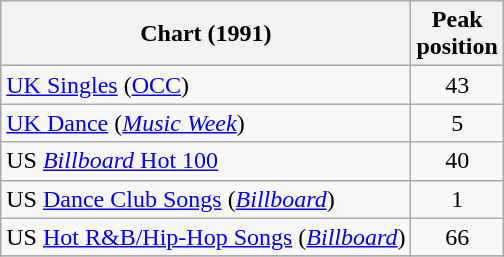<table class="wikitable sortable">
<tr>
<th>Chart (1991)</th>
<th>Peak<br>position</th>
</tr>
<tr>
<td><a href='#'>UK Singles</a> (<a href='#'>OCC</a>)</td>
<td align="center">43</td>
</tr>
<tr>
<td><a href='#'>UK Dance</a> (<em><a href='#'>Music Week</a></em>)</td>
<td align="center">5</td>
</tr>
<tr>
<td>US <a href='#'><em>Billboard</em> Hot 100</a></td>
<td align="center">40</td>
</tr>
<tr>
<td>US <a href='#'>Dance Club Songs</a> (<a href='#'><em>Billboard</em></a>)</td>
<td align="center">1</td>
</tr>
<tr>
<td>US <a href='#'>Hot R&B/Hip-Hop Songs</a> (<a href='#'><em>Billboard</em></a>)</td>
<td align="center">66</td>
</tr>
<tr>
</tr>
</table>
